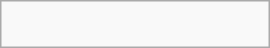<table role="presentation" class="infobox" style="width:180px;">
<tr>
<td style="text-align:center;"><br>











</td>
</tr>
</table>
